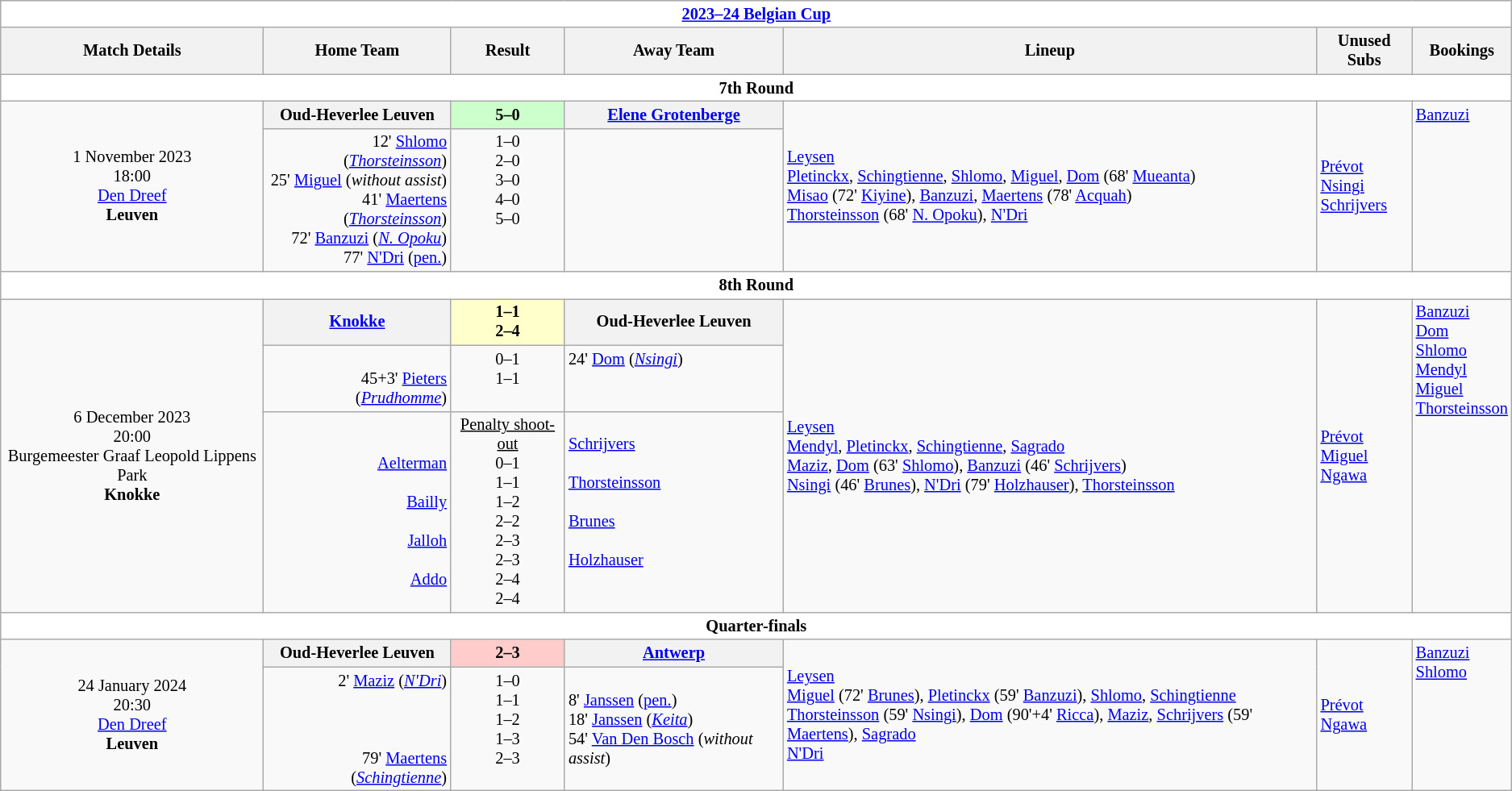<table class="wikitable" style="font-size:85%">
<tr>
<td colspan="7" align="center" style="background:white;"><strong><a href='#'>2023–24 Belgian Cup</a></strong></td>
</tr>
<tr>
<th>Match Details</th>
<th>Home Team</th>
<th>Result</th>
<th>Away Team</th>
<th>Lineup</th>
<th>Unused Subs</th>
<th>Bookings</th>
</tr>
<tr>
<td style="background:white;" align="center" colspan="7"><strong>7th Round</strong></td>
</tr>
<tr>
<td rowspan="2" align="center">1 November 2023<br>18:00<br><a href='#'>Den Dreef</a><br><strong>Leuven</strong><br></td>
<th><strong>Oud-Heverlee Leuven</strong></th>
<th style="background: #CCFFCC;">5–0</th>
<th><strong><a href='#'>Elene Grotenberge</a></strong></th>
<td rowspan="2"><a href='#'>Leysen</a><br><a href='#'>Pletinckx</a>, <a href='#'>Schingtienne</a>, <a href='#'>Shlomo</a>, <a href='#'>Miguel</a>, <a href='#'>Dom</a> (68' <a href='#'>Mueanta</a>)<br><a href='#'>Misao</a> (72' <a href='#'>Kiyine</a>), <a href='#'>Banzuzi</a>, <a href='#'>Maertens</a> (78' <a href='#'>Acquah</a>)<br><a href='#'>Thorsteinsson</a> (68' <a href='#'>N. Opoku</a>), <a href='#'>N'Dri</a></td>
<td rowspan="2"><a href='#'>Prévot</a><br><a href='#'>Nsingi</a><br><a href='#'>Schrijvers</a></td>
<td rowspan="2" valign="top"> <a href='#'>Banzuzi</a></td>
</tr>
<tr valign="top">
<td align="right">12' <a href='#'>Shlomo</a> (<em><a href='#'>Thorsteinsson</a></em>)<br>25' <a href='#'>Miguel</a> (<em>without assist</em>)<br>41' <a href='#'>Maertens</a> (<em><a href='#'>Thorsteinsson</a></em>)<br>72' <a href='#'>Banzuzi</a> (<em><a href='#'>N. Opoku</a></em>)<br>77' <a href='#'>N'Dri</a> (<a href='#'>pen.</a>)</td>
<td align="center">1–0<br>2–0<br>3–0<br>4–0<br>5–0</td>
<td></td>
</tr>
<tr>
<td style="background:white;" align="center" colspan="7"><strong>8th Round</strong></td>
</tr>
<tr>
<td rowspan="3" align="center">6 December 2023<br>20:00<br>Burgemeester Graaf Leopold Lippens Park<br><strong>Knokke</strong><br></td>
<th><strong><a href='#'>Knokke</a></strong></th>
<th style="background: #FFFFCC;">1–1 <br>2–4 </th>
<th><strong>Oud-Heverlee Leuven</strong></th>
<td rowspan="3"><a href='#'>Leysen</a><br><a href='#'>Mendyl</a>, <a href='#'>Pletinckx</a>, <a href='#'>Schingtienne</a>, <a href='#'>Sagrado</a><br><a href='#'>Maziz</a>, <a href='#'>Dom</a> (63' <a href='#'>Shlomo</a>), <a href='#'>Banzuzi</a> (46' <a href='#'>Schrijvers</a>)<br><a href='#'>Nsingi</a> (46' <a href='#'>Brunes</a>), <a href='#'>N'Dri</a> (79' <a href='#'>Holzhauser</a>), <a href='#'>Thorsteinsson</a></td>
<td rowspan="3"><a href='#'>Prévot</a><br><a href='#'>Miguel</a><br><a href='#'>Ngawa</a></td>
<td rowspan="3" valign="top"> <a href='#'>Banzuzi</a><br> <a href='#'>Dom</a><br> <a href='#'>Shlomo</a><br> <a href='#'>Mendyl</a><br> <a href='#'>Miguel</a><br> <a href='#'>Thorsteinsson</a></td>
</tr>
<tr valign="top">
<td align="right"><br>45+3' <a href='#'>Pieters</a> (<em><a href='#'>Prudhomme</a></em>)</td>
<td align="center">0–1<br>1–1</td>
<td>24' <a href='#'>Dom</a> (<em><a href='#'>Nsingi</a></em>)</td>
</tr>
<tr valign="top">
<td align="right"><br><br><a href='#'>Aelterman</a> <br><br><a href='#'>Bailly</a> <br><br><a href='#'>Jalloh</a> <br><br><a href='#'>Addo</a> </td>
<td align="center"><u>Penalty shoot-out</u><br>0–1<br>1–1<br>1–2<br>2–2<br>2–3<br>2–3<br>2–4<br>2–4</td>
<td><br><a href='#'>Schrijvers</a> <br><br><a href='#'>Thorsteinsson</a> <br><br><a href='#'>Brunes</a> <br><br><a href='#'>Holzhauser</a> </td>
</tr>
<tr>
<td style="background:white;" align="center" colspan="7"><strong>Quarter-finals</strong></td>
</tr>
<tr>
<td rowspan="2" align="center">24 January 2024<br>20:30<br><a href='#'>Den Dreef</a><br><strong>Leuven</strong><br></td>
<th><strong>Oud-Heverlee Leuven</strong></th>
<th style="background: #FFCCCC;">2–3</th>
<th><strong><a href='#'>Antwerp</a></strong></th>
<td rowspan="2"><a href='#'>Leysen</a><br><a href='#'>Miguel</a> (72' <a href='#'>Brunes</a>), <a href='#'>Pletinckx</a> (59' <a href='#'>Banzuzi</a>), <a href='#'>Shlomo</a>, <a href='#'>Schingtienne</a><br><a href='#'>Thorsteinsson</a> (59' <a href='#'>Nsingi</a>), <a href='#'>Dom</a> (90'+4' <a href='#'>Ricca</a>), <a href='#'>Maziz</a>, <a href='#'>Schrijvers</a> (59' <a href='#'>Maertens</a>), <a href='#'>Sagrado</a><br><a href='#'>N'Dri</a></td>
<td rowspan="2"><a href='#'>Prévot</a><br><a href='#'>Ngawa</a></td>
<td rowspan="2" valign="top"> <a href='#'>Banzuzi</a><br> <a href='#'>Shlomo</a></td>
</tr>
<tr valign="top">
<td align="right">2' <a href='#'>Maziz</a> (<em><a href='#'>N'Dri</a></em>)<br><br><br><br>79' <a href='#'>Maertens</a> (<em><a href='#'>Schingtienne</a></em>)</td>
<td align="center">1–0<br>1–1<br>1–2<br>1–3<br>2–3</td>
<td><br>8' <a href='#'>Janssen</a> (<a href='#'>pen.</a>)<br>18' <a href='#'>Janssen</a> (<em><a href='#'>Keita</a></em>)<br>54' <a href='#'>Van Den Bosch</a> (<em>without assist</em>)</td>
</tr>
</table>
